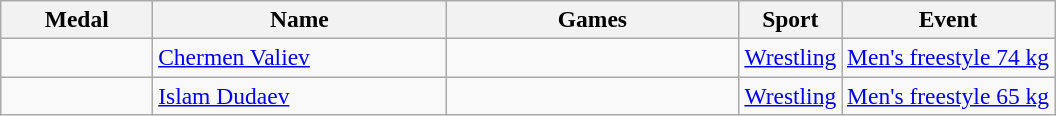<table class="wikitable sortable" style="font-size: 98%;">
<tr>
<th style="width:6em">Medal</th>
<th style="width:12em">Name</th>
<th style="width:12em">Games</th>
<th>Sport</th>
<th>Event</th>
</tr>
<tr>
<td></td>
<td><a href='#'>Chermen Valiev</a></td>
<td></td>
<td> <a href='#'>Wrestling</a></td>
<td><a href='#'>Men's freestyle 74 kg</a></td>
</tr>
<tr>
<td></td>
<td><a href='#'>Islam Dudaev</a></td>
<td></td>
<td> <a href='#'>Wrestling</a></td>
<td><a href='#'>Men's freestyle 65 kg</a></td>
</tr>
</table>
